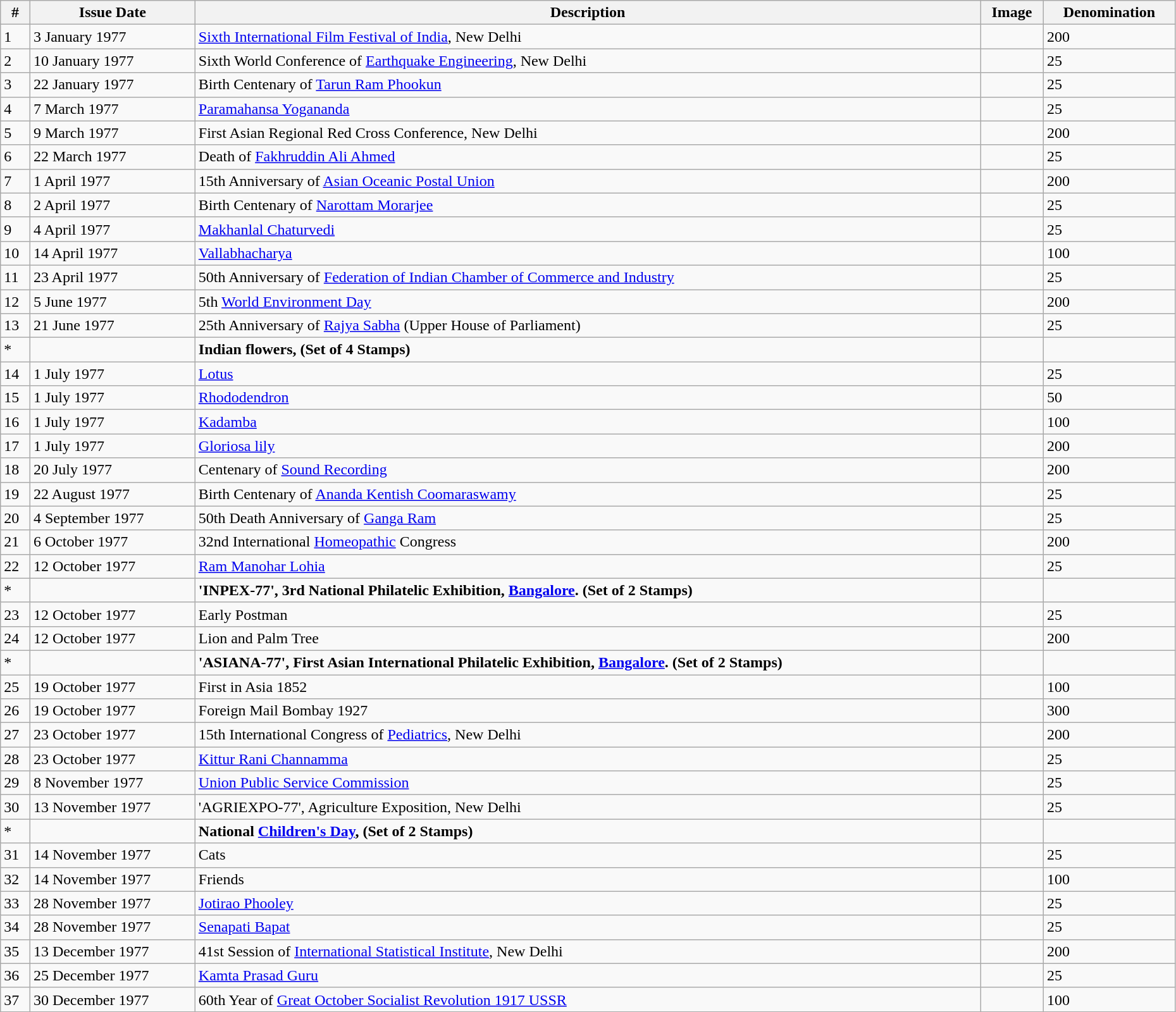<table class = "wikitable"  style = "text-align:justify" width = "98%">
<tr>
<th>#</th>
<th>Issue Date</th>
<th>Description</th>
<th>Image</th>
<th>Denomination</th>
</tr>
<tr>
<td>1</td>
<td>3 January 1977</td>
<td><a href='#'>Sixth International Film Festival of India</a>, New Delhi</td>
<td></td>
<td>200</td>
</tr>
<tr>
<td>2</td>
<td>10 January 1977</td>
<td>Sixth World Conference of <a href='#'>Earthquake Engineering</a>, New Delhi</td>
<td></td>
<td>25</td>
</tr>
<tr>
<td>3</td>
<td>22 January 1977</td>
<td>Birth Centenary of <a href='#'>Tarun Ram Phookun</a></td>
<td></td>
<td>25</td>
</tr>
<tr>
<td>4</td>
<td>7 March 1977</td>
<td><a href='#'>Paramahansa Yogananda</a></td>
<td></td>
<td>25</td>
</tr>
<tr>
<td>5</td>
<td>9 March 1977</td>
<td>First Asian Regional Red Cross Conference, New Delhi</td>
<td></td>
<td>200</td>
</tr>
<tr>
<td>6</td>
<td>22 March 1977</td>
<td>Death of <a href='#'>Fakhruddin Ali Ahmed</a></td>
<td></td>
<td>25</td>
</tr>
<tr>
<td>7</td>
<td>1 April 1977</td>
<td>15th Anniversary of <a href='#'>Asian Oceanic Postal Union</a></td>
<td></td>
<td>200</td>
</tr>
<tr>
<td>8</td>
<td>2 April 1977</td>
<td>Birth Centenary of <a href='#'>Narottam Morarjee</a></td>
<td></td>
<td>25</td>
</tr>
<tr>
<td>9</td>
<td>4 April 1977</td>
<td><a href='#'>Makhanlal Chaturvedi</a></td>
<td></td>
<td>25</td>
</tr>
<tr>
<td>10</td>
<td>14 April 1977</td>
<td><a href='#'>Vallabhacharya</a></td>
<td></td>
<td>100</td>
</tr>
<tr>
<td>11</td>
<td>23 April 1977</td>
<td>50th Anniversary of <a href='#'>Federation of Indian Chamber of Commerce and Industry</a></td>
<td></td>
<td>25</td>
</tr>
<tr>
<td>12</td>
<td>5 June 1977</td>
<td>5th <a href='#'>World Environment Day</a></td>
<td></td>
<td>200</td>
</tr>
<tr>
<td>13</td>
<td>21 June 1977</td>
<td>25th Anniversary of <a href='#'>Rajya Sabha</a> (Upper House of Parliament)</td>
<td></td>
<td>25</td>
</tr>
<tr>
<td>*</td>
<td></td>
<td><strong>Indian flowers, (Set of 4 Stamps)</strong></td>
<td></td>
<td></td>
</tr>
<tr>
<td>14</td>
<td>1 July 1977</td>
<td><a href='#'>Lotus</a></td>
<td></td>
<td>25</td>
</tr>
<tr>
<td>15</td>
<td>1 July 1977</td>
<td><a href='#'>Rhododendron</a></td>
<td></td>
<td>50</td>
</tr>
<tr>
<td>16</td>
<td>1 July 1977</td>
<td><a href='#'>Kadamba</a></td>
<td></td>
<td>100</td>
</tr>
<tr>
<td>17</td>
<td>1 July 1977</td>
<td><a href='#'>Gloriosa lily</a></td>
<td></td>
<td>200</td>
</tr>
<tr>
<td>18</td>
<td>20 July 1977</td>
<td>Centenary of <a href='#'>Sound Recording</a></td>
<td></td>
<td>200</td>
</tr>
<tr>
<td>19</td>
<td>22 August 1977</td>
<td>Birth Centenary of <a href='#'>Ananda Kentish Coomaraswamy</a></td>
<td></td>
<td>25</td>
</tr>
<tr>
<td>20</td>
<td>4 September 1977</td>
<td>50th Death Anniversary of <a href='#'>Ganga Ram</a></td>
<td></td>
<td>25</td>
</tr>
<tr>
<td>21</td>
<td>6 October 1977</td>
<td>32nd International <a href='#'>Homeopathic</a> Congress</td>
<td></td>
<td>200</td>
</tr>
<tr>
<td>22</td>
<td>12 October 1977</td>
<td><a href='#'>Ram Manohar Lohia</a></td>
<td></td>
<td>25</td>
</tr>
<tr>
<td>*</td>
<td></td>
<td><strong>'INPEX-77', 3rd National Philatelic Exhibition, <a href='#'>Bangalore</a>. (Set of 2 Stamps)</strong></td>
<td></td>
<td></td>
</tr>
<tr>
<td>23</td>
<td>12 October 1977</td>
<td>Early Postman</td>
<td></td>
<td>25</td>
</tr>
<tr>
<td>24</td>
<td>12 October 1977</td>
<td>Lion and Palm Tree</td>
<td></td>
<td>200</td>
</tr>
<tr>
<td>*</td>
<td></td>
<td><strong>'ASIANA-77', First Asian International Philatelic Exhibition, <a href='#'>Bangalore</a>. (Set of 2 Stamps)</strong></td>
<td></td>
<td></td>
</tr>
<tr>
<td>25</td>
<td>19 October 1977</td>
<td>First in Asia 1852</td>
<td></td>
<td>100</td>
</tr>
<tr>
<td>26</td>
<td>19 October 1977</td>
<td>Foreign Mail Bombay 1927</td>
<td></td>
<td>300</td>
</tr>
<tr>
<td>27</td>
<td>23 October 1977</td>
<td>15th International Congress of <a href='#'>Pediatrics</a>, New Delhi</td>
<td></td>
<td>200</td>
</tr>
<tr>
<td>28</td>
<td>23 October 1977</td>
<td><a href='#'>Kittur Rani Channamma</a></td>
<td></td>
<td>25</td>
</tr>
<tr>
<td>29</td>
<td>8 November 1977</td>
<td><a href='#'>Union Public Service Commission</a></td>
<td></td>
<td>25</td>
</tr>
<tr>
<td>30</td>
<td>13 November 1977</td>
<td>'AGRIEXPO-77', Agriculture Exposition, New Delhi</td>
<td></td>
<td>25</td>
</tr>
<tr>
<td>*</td>
<td></td>
<td><strong>National <a href='#'>Children's Day</a>, (Set of 2 Stamps)</strong></td>
<td></td>
<td></td>
</tr>
<tr>
<td>31</td>
<td>14 November 1977</td>
<td>Cats</td>
<td></td>
<td>25</td>
</tr>
<tr>
<td>32</td>
<td>14 November 1977</td>
<td>Friends</td>
<td></td>
<td>100</td>
</tr>
<tr>
<td>33</td>
<td>28 November 1977</td>
<td><a href='#'>Jotirao Phooley</a></td>
<td></td>
<td>25</td>
</tr>
<tr>
<td>34</td>
<td>28 November 1977</td>
<td><a href='#'>Senapati Bapat</a></td>
<td></td>
<td>25</td>
</tr>
<tr>
<td>35</td>
<td>13 December 1977</td>
<td>41st Session of <a href='#'>International Statistical Institute</a>, New Delhi</td>
<td></td>
<td>200</td>
</tr>
<tr>
<td>36</td>
<td>25 December 1977</td>
<td><a href='#'>Kamta Prasad Guru</a></td>
<td></td>
<td>25</td>
</tr>
<tr>
<td>37</td>
<td>30 December 1977</td>
<td>60th Year of <a href='#'>Great October Socialist Revolution 1917 USSR</a></td>
<td></td>
<td>100</td>
</tr>
<tr>
</tr>
</table>
